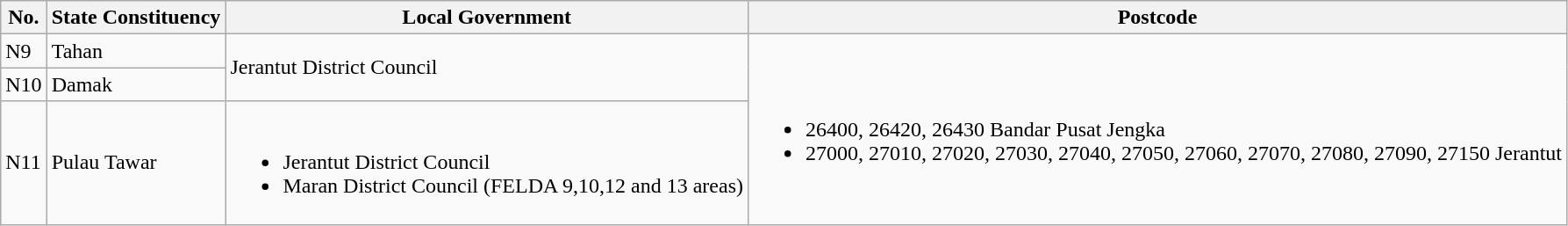<table class="wikitable">
<tr>
<th>No.</th>
<th>State Constituency</th>
<th>Local Government</th>
<th>Postcode</th>
</tr>
<tr>
<td>N9</td>
<td>Tahan</td>
<td rowspan="2">Jerantut District Council</td>
<td rowspan="3"><br><ul><li>26400, 26420, 26430 Bandar Pusat Jengka</li><li>27000, 27010, 27020, 27030, 27040, 27050, 27060, 27070, 27080, 27090, 27150 Jerantut</li></ul></td>
</tr>
<tr>
<td>N10</td>
<td>Damak</td>
</tr>
<tr>
<td>N11</td>
<td>Pulau Tawar</td>
<td><br><ul><li>Jerantut District Council</li><li>Maran District Council (FELDA 9,10,12 and 13 areas)</li></ul></td>
</tr>
</table>
